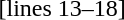<table>
<tr valign="top">
<td><br>[lines 13–18]</td>
<td><br></td>
</tr>
</table>
